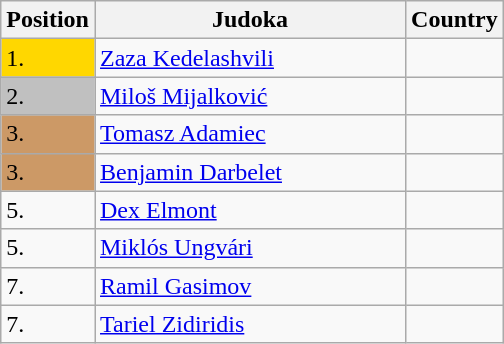<table class=wikitable>
<tr>
<th width=10>Position</th>
<th width=200>Judoka</th>
<th width=10>Country</th>
</tr>
<tr>
<td bgcolor=gold>1.</td>
<td><a href='#'>Zaza Kedelashvili</a></td>
<td></td>
</tr>
<tr>
<td bgcolor="silver">2.</td>
<td><a href='#'>Miloš Mijalković</a></td>
<td></td>
</tr>
<tr>
<td bgcolor="CC9966">3.</td>
<td><a href='#'>Tomasz Adamiec</a></td>
<td></td>
</tr>
<tr>
<td bgcolor="CC9966">3.</td>
<td><a href='#'>Benjamin Darbelet</a></td>
<td></td>
</tr>
<tr>
<td>5.</td>
<td><a href='#'>Dex Elmont</a></td>
<td></td>
</tr>
<tr>
<td>5.</td>
<td><a href='#'>Miklós Ungvári</a></td>
<td></td>
</tr>
<tr>
<td>7.</td>
<td><a href='#'>Ramil Gasimov</a></td>
<td></td>
</tr>
<tr>
<td>7.</td>
<td><a href='#'>Tariel Zidiridis</a></td>
<td></td>
</tr>
</table>
